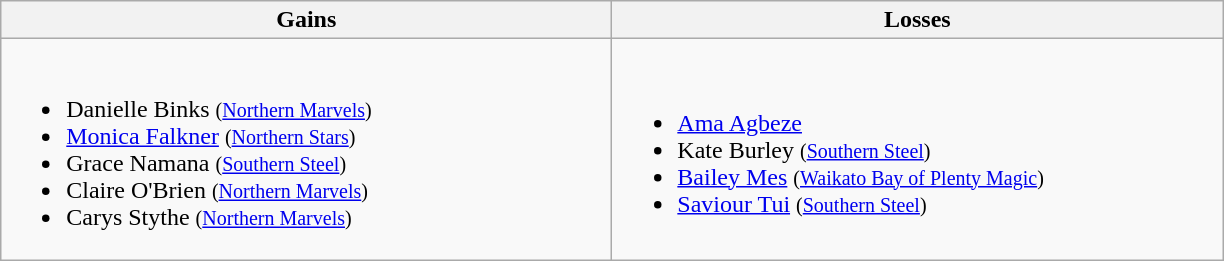<table class=wikitable>
<tr>
<th width=400> Gains</th>
<th width=400> Losses</th>
</tr>
<tr>
<td><br><ul><li>Danielle Binks <small>(<a href='#'>Northern Marvels</a>)</small></li><li><a href='#'>Monica Falkner</a> <small>(<a href='#'>Northern Stars</a>)</small></li><li>Grace Namana <small>(<a href='#'>Southern Steel</a>)</small></li><li>Claire O'Brien <small>(<a href='#'>Northern Marvels</a>)</small></li><li>Carys Stythe <small>(<a href='#'>Northern Marvels</a>)</small></li></ul></td>
<td><br><ul><li><a href='#'>Ama Agbeze</a></li><li>Kate Burley <small>(<a href='#'>Southern Steel</a>)</small></li><li><a href='#'>Bailey Mes</a> <small>(<a href='#'>Waikato Bay of Plenty Magic</a>)</small></li><li><a href='#'>Saviour Tui</a> <small>(<a href='#'>Southern Steel</a>)</small></li></ul></td>
</tr>
</table>
